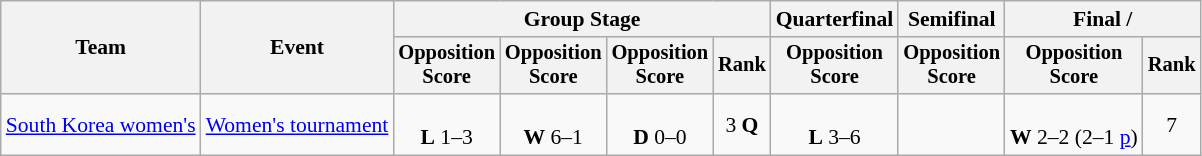<table class="wikitable" style="font-size:90%;text-align:center">
<tr>
<th rowspan="2">Team</th>
<th rowspan="2">Event</th>
<th colspan="4">Group Stage</th>
<th>Quarterfinal</th>
<th>Semifinal</th>
<th colspan="2">Final / </th>
</tr>
<tr style="font-size:95%">
<th>Opposition<br>Score</th>
<th>Opposition<br>Score</th>
<th>Opposition<br>Score</th>
<th>Rank</th>
<th>Opposition<br>Score</th>
<th>Opposition<br>Score</th>
<th>Opposition<br>Score</th>
<th>Rank</th>
</tr>
<tr>
<td align=left><a href='#'>South Korea women's</a></td>
<td align=left><a href='#'>Women's tournament</a></td>
<td><br><strong>L</strong> 1–3</td>
<td><br><strong>W</strong> 6–1</td>
<td><br><strong>D</strong> 0–0</td>
<td>3 <strong>Q</strong></td>
<td><br><strong>L</strong> 3–6</td>
<td></td>
<td><br><strong>W</strong> 2–2 (2–1 <a href='#'>p</a>)</td>
<td>7</td>
</tr>
</table>
